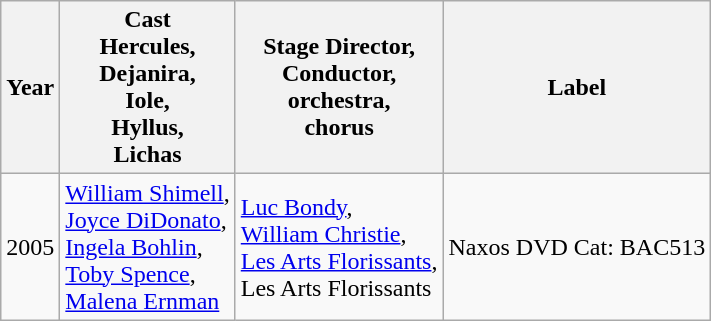<table class="wikitable">
<tr>
<th>Year</th>
<th>Cast<br>Hercules,<br>Dejanira,<br>Iole,<br>Hyllus,<br>Lichas</th>
<th>Stage Director,<br>Conductor,<br>orchestra,<br>chorus</th>
<th>Label</th>
</tr>
<tr>
<td>2005</td>
<td><a href='#'>William Shimell</a>,<br><a href='#'>Joyce DiDonato</a>,<br><a href='#'>Ingela Bohlin</a>,<br><a href='#'>Toby Spence</a>,<br><a href='#'>Malena Ernman</a></td>
<td><a href='#'>Luc Bondy</a>,<br><a href='#'>William Christie</a>,<br><a href='#'>Les Arts Florissants</a>,<br>Les Arts Florissants</td>
<td>Naxos DVD Cat: BAC513</td>
</tr>
</table>
